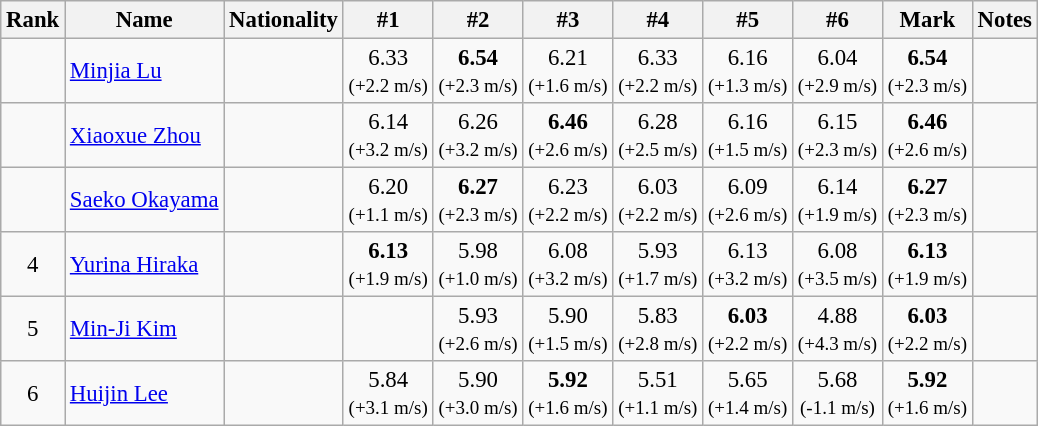<table class="wikitable sortable" style="text-align:center;font-size:95%">
<tr>
<th>Rank</th>
<th>Name</th>
<th>Nationality</th>
<th>#1</th>
<th>#2</th>
<th>#3</th>
<th>#4</th>
<th>#5</th>
<th>#6</th>
<th>Mark</th>
<th>Notes</th>
</tr>
<tr>
<td></td>
<td align=left><a href='#'>Minjia Lu</a></td>
<td align=left></td>
<td>6.33<br> <small>(+2.2 m/s)</small></td>
<td><strong>6.54</strong><br> <small>(+2.3 m/s)</small></td>
<td>6.21<br> <small>(+1.6 m/s)</small></td>
<td>6.33<br> <small>(+2.2 m/s)</small></td>
<td>6.16<br> <small>(+1.3 m/s)</small></td>
<td>6.04<br> <small>(+2.9 m/s)</small></td>
<td><strong>6.54</strong><br> <small>(+2.3 m/s)</small></td>
<td></td>
</tr>
<tr>
<td></td>
<td align=left><a href='#'>Xiaoxue Zhou</a></td>
<td align=left></td>
<td>6.14<br> <small>(+3.2 m/s)</small></td>
<td>6.26<br> <small>(+3.2 m/s)</small></td>
<td><strong>6.46</strong><br> <small>(+2.6 m/s)</small></td>
<td>6.28<br> <small>(+2.5 m/s)</small></td>
<td>6.16<br> <small>(+1.5 m/s)</small></td>
<td>6.15<br> <small>(+2.3 m/s)</small></td>
<td><strong>6.46</strong><br> <small>(+2.6 m/s)</small></td>
<td></td>
</tr>
<tr>
<td></td>
<td align=left><a href='#'>Saeko Okayama</a></td>
<td align=left></td>
<td>6.20<br> <small>(+1.1 m/s)</small></td>
<td><strong>6.27</strong><br> <small>(+2.3 m/s)</small></td>
<td>6.23<br> <small>(+2.2 m/s)</small></td>
<td>6.03<br> <small>(+2.2 m/s)</small></td>
<td>6.09<br> <small>(+2.6 m/s)</small></td>
<td>6.14<br> <small>(+1.9 m/s)</small></td>
<td><strong>6.27</strong><br> <small>(+2.3 m/s)</small></td>
<td></td>
</tr>
<tr>
<td>4</td>
<td align=left><a href='#'>Yurina Hiraka</a></td>
<td align=left></td>
<td><strong>6.13</strong><br> <small>(+1.9 m/s)</small></td>
<td>5.98<br> <small>(+1.0 m/s)</small></td>
<td>6.08<br> <small>(+3.2 m/s)</small></td>
<td>5.93<br> <small>(+1.7 m/s)</small></td>
<td>6.13<br> <small>(+3.2 m/s)</small></td>
<td>6.08<br> <small>(+3.5 m/s)</small></td>
<td><strong>6.13</strong><br> <small>(+1.9 m/s)</small></td>
<td></td>
</tr>
<tr>
<td>5</td>
<td align=left><a href='#'>Min-Ji Kim</a></td>
<td align=left></td>
<td></td>
<td>5.93<br> <small>(+2.6 m/s)</small></td>
<td>5.90<br> <small>(+1.5 m/s)</small></td>
<td>5.83<br> <small>(+2.8 m/s)</small></td>
<td><strong>6.03</strong><br> <small>(+2.2 m/s)</small></td>
<td>4.88<br> <small>(+4.3 m/s)</small></td>
<td><strong>6.03</strong><br> <small>(+2.2 m/s)</small></td>
<td></td>
</tr>
<tr>
<td>6</td>
<td align=left><a href='#'>Huijin Lee</a></td>
<td align=left></td>
<td>5.84<br> <small>(+3.1 m/s)</small></td>
<td>5.90<br> <small>(+3.0 m/s)</small></td>
<td><strong>5.92</strong><br> <small>(+1.6 m/s)</small></td>
<td>5.51<br> <small>(+1.1 m/s)</small></td>
<td>5.65<br> <small>(+1.4 m/s)</small></td>
<td>5.68<br> <small>(-1.1 m/s)</small></td>
<td><strong>5.92</strong><br> <small>(+1.6 m/s)</small></td>
<td></td>
</tr>
</table>
